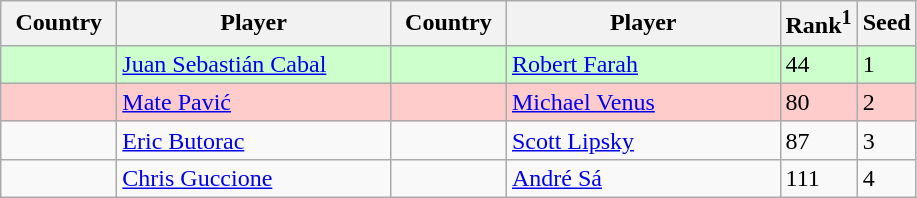<table class="sortable wikitable">
<tr>
<th width="70">Country</th>
<th width="175">Player</th>
<th width="70">Country</th>
<th width="175">Player</th>
<th>Rank<sup>1</sup></th>
<th>Seed</th>
</tr>
<tr style="background:#cfc;">
<td></td>
<td><a href='#'>Juan Sebastián Cabal</a></td>
<td></td>
<td><a href='#'>Robert Farah</a></td>
<td>44</td>
<td>1</td>
</tr>
<tr style="background:#fcc;">
<td></td>
<td><a href='#'>Mate Pavić</a></td>
<td></td>
<td><a href='#'>Michael Venus</a></td>
<td>80</td>
<td>2</td>
</tr>
<tr>
<td></td>
<td><a href='#'>Eric Butorac</a></td>
<td></td>
<td><a href='#'>Scott Lipsky</a></td>
<td>87</td>
<td>3</td>
</tr>
<tr>
<td></td>
<td><a href='#'>Chris Guccione</a></td>
<td></td>
<td><a href='#'>André Sá</a></td>
<td>111</td>
<td>4</td>
</tr>
</table>
